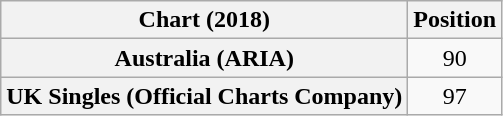<table class="wikitable sortable plainrowheaders" style="text-align:center">
<tr>
<th scope="col">Chart (2018)</th>
<th scope="col">Position</th>
</tr>
<tr>
<th scope="row">Australia (ARIA)</th>
<td>90</td>
</tr>
<tr>
<th scope="row">UK Singles (Official Charts Company)</th>
<td>97</td>
</tr>
</table>
